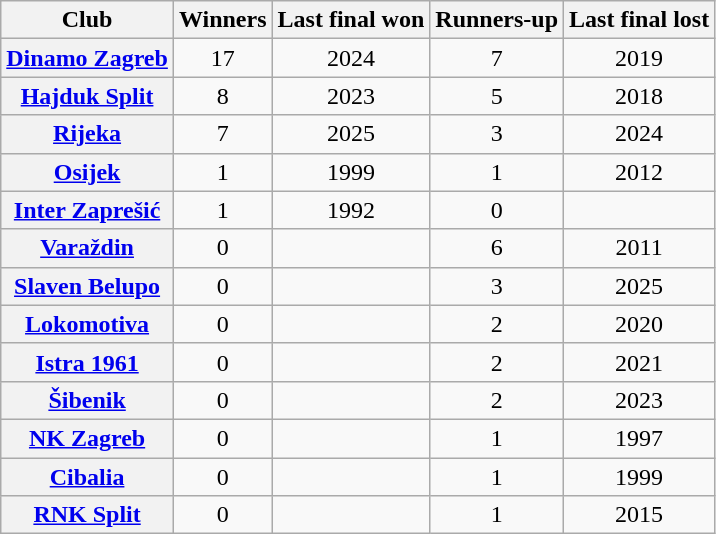<table class="wikitable sortable plainrowheaders" style="text-align: center;">
<tr>
<th scope="col">Club</th>
<th scope="col">Winners</th>
<th scope="col">Last final won</th>
<th scope="col">Runners-up</th>
<th scope="col">Last final lost</th>
</tr>
<tr>
<th scope="row"><a href='#'>Dinamo Zagreb</a></th>
<td>17</td>
<td>2024</td>
<td>7</td>
<td>2019</td>
</tr>
<tr>
<th scope="row"><a href='#'>Hajduk Split</a></th>
<td>8</td>
<td>2023</td>
<td>5</td>
<td>2018</td>
</tr>
<tr>
<th scope="row"><a href='#'>Rijeka</a></th>
<td>7</td>
<td>2025</td>
<td>3</td>
<td>2024</td>
</tr>
<tr>
<th scope="row"><a href='#'>Osijek</a></th>
<td>1</td>
<td>1999</td>
<td>1</td>
<td>2012</td>
</tr>
<tr>
<th scope="row"><a href='#'>Inter Zaprešić</a></th>
<td>1</td>
<td>1992</td>
<td>0</td>
<td></td>
</tr>
<tr>
<th scope="row"><a href='#'>Varaždin</a></th>
<td>0</td>
<td></td>
<td>6</td>
<td>2011</td>
</tr>
<tr>
<th scope="row"><a href='#'>Slaven Belupo</a></th>
<td>0</td>
<td></td>
<td>3</td>
<td>2025</td>
</tr>
<tr>
<th scope="row"><a href='#'>Lokomotiva</a></th>
<td>0</td>
<td></td>
<td>2</td>
<td>2020</td>
</tr>
<tr>
<th scope="row"><a href='#'>Istra 1961</a></th>
<td>0</td>
<td></td>
<td>2</td>
<td>2021</td>
</tr>
<tr>
<th scope="row"><a href='#'>Šibenik</a></th>
<td>0</td>
<td></td>
<td>2</td>
<td>2023</td>
</tr>
<tr>
<th scope="row"><a href='#'>NK Zagreb</a></th>
<td>0</td>
<td></td>
<td>1</td>
<td>1997</td>
</tr>
<tr>
<th scope="row"><a href='#'>Cibalia</a></th>
<td>0</td>
<td></td>
<td>1</td>
<td>1999</td>
</tr>
<tr>
<th scope="row"><a href='#'>RNK Split</a></th>
<td>0</td>
<td></td>
<td>1</td>
<td>2015</td>
</tr>
</table>
